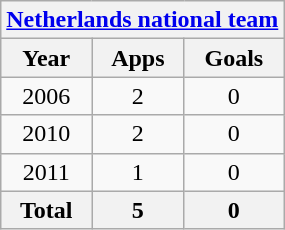<table class="wikitable" style="text-align:center">
<tr>
<th colspan=3><a href='#'>Netherlands national team</a></th>
</tr>
<tr>
<th>Year</th>
<th>Apps</th>
<th>Goals</th>
</tr>
<tr>
<td>2006</td>
<td>2</td>
<td>0</td>
</tr>
<tr>
<td>2010</td>
<td>2</td>
<td>0</td>
</tr>
<tr>
<td>2011</td>
<td>1</td>
<td>0</td>
</tr>
<tr>
<th>Total</th>
<th>5</th>
<th>0</th>
</tr>
</table>
